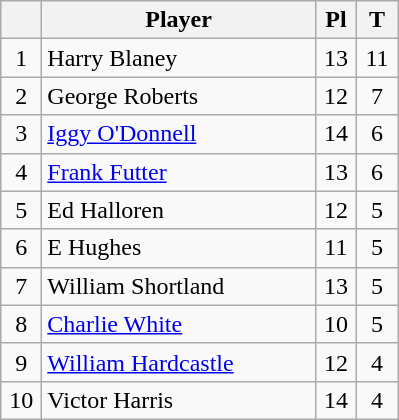<table class="wikitable" style="text-align:center;">
<tr>
<th width="20" abbr="Position"></th>
<th width="175">Player</th>
<th width="20">Pl</th>
<th width="20">T</th>
</tr>
<tr>
<td>1</td>
<td style="text-align:left;"> Harry Blaney</td>
<td>13</td>
<td>11</td>
</tr>
<tr>
<td>2</td>
<td style="text-align:left;"> George Roberts</td>
<td>12</td>
<td>7</td>
</tr>
<tr>
<td>3</td>
<td style="text-align:left;"> <a href='#'>Iggy O'Donnell</a></td>
<td>14</td>
<td>6</td>
</tr>
<tr>
<td>4</td>
<td style="text-align:left;"> <a href='#'>Frank Futter</a></td>
<td>13</td>
<td>6</td>
</tr>
<tr>
<td>5</td>
<td style="text-align:left;"> Ed Halloren</td>
<td>12</td>
<td>5</td>
</tr>
<tr>
<td>6</td>
<td style="text-align:left;"> E Hughes</td>
<td>11</td>
<td>5</td>
</tr>
<tr>
<td>7</td>
<td style="text-align:left;"> William Shortland</td>
<td>13</td>
<td>5</td>
</tr>
<tr>
<td>8</td>
<td style="text-align:left;"> <a href='#'>Charlie White</a></td>
<td>10</td>
<td>5</td>
</tr>
<tr>
<td>9</td>
<td style="text-align:left;"> <a href='#'>William Hardcastle</a></td>
<td>12</td>
<td>4</td>
</tr>
<tr>
<td>10</td>
<td style="text-align:left;"> Victor Harris</td>
<td>14</td>
<td>4</td>
</tr>
</table>
